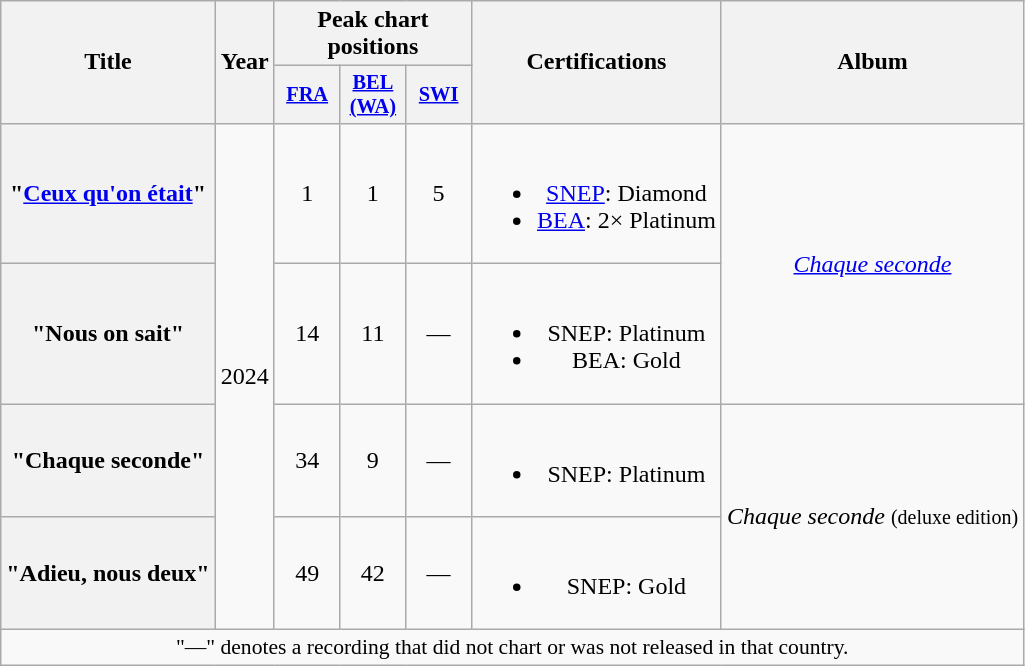<table class="wikitable plainrowheaders" style="text-align:center;">
<tr>
<th scope="col" rowspan="2">Title</th>
<th scope="col" rowspan="2">Year</th>
<th scope="col" colspan="3">Peak chart positions</th>
<th scope="col" rowspan="2">Certifications</th>
<th scope="col" rowspan="2">Album</th>
</tr>
<tr>
<th scope="col" style="width:2.75em;font-size:85%;"><a href='#'>FRA</a><br></th>
<th scope="col" style="width:2.75em;font-size:85%;"><a href='#'>BEL<br>(WA)</a><br></th>
<th scope="col" style="width:2.75em;font-size:85%;"><a href='#'>SWI</a><br></th>
</tr>
<tr>
<th scope="row">"<a href='#'>Ceux qu'on était</a>"</th>
<td rowspan="4">2024</td>
<td>1</td>
<td>1</td>
<td>5</td>
<td><br><ul><li><a href='#'>SNEP</a>: Diamond</li><li><a href='#'>BEA</a>: 2× Platinum</li></ul></td>
<td rowspan="2"><em><a href='#'>Chaque seconde</a></em></td>
</tr>
<tr>
<th scope="row">"Nous on sait"</th>
<td>14</td>
<td>11</td>
<td>—</td>
<td><br><ul><li>SNEP: Platinum</li><li>BEA: Gold</li></ul></td>
</tr>
<tr>
<th scope="row">"Chaque seconde"<br></th>
<td>34</td>
<td>9</td>
<td>—</td>
<td><br><ul><li>SNEP: Platinum</li></ul></td>
<td rowspan="2"><em>Chaque seconde</em> <small>(deluxe edition)</small></td>
</tr>
<tr>
<th scope="row">"Adieu, nous deux"</th>
<td>49</td>
<td>42</td>
<td>—</td>
<td><br><ul><li>SNEP: Gold</li></ul></td>
</tr>
<tr>
<td colspan="14" style="font-size:90%">"—" denotes a recording that did not chart or was not released in that country.</td>
</tr>
</table>
